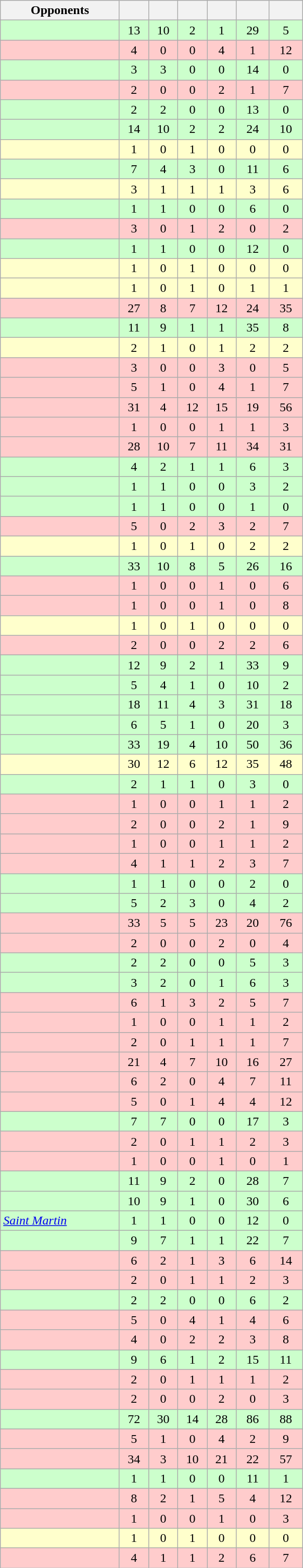<table class="wikitable sortable collapsible collapsed" style="text-align:center;">
<tr style="color:black;">
<th style="width:145px;">Opponents</th>
<th width=30></th>
<th width=30></th>
<th width=30></th>
<th width=30></th>
<th width=35></th>
<th width=35></th>
</tr>
<tr style="background:#cfc;">
<td style="text-align: left;"></td>
<td>13</td>
<td>10</td>
<td>2</td>
<td>1</td>
<td>29</td>
<td>5</td>
</tr>
<tr style="background:#fcc;">
<td style="text-align: left;"></td>
<td>4</td>
<td>0</td>
<td>0</td>
<td>4</td>
<td>1</td>
<td>12</td>
</tr>
<tr style="background:#cfc;">
<td style="text-align: left;"></td>
<td>3</td>
<td>3</td>
<td>0</td>
<td>0</td>
<td>14</td>
<td>0</td>
</tr>
<tr style="background:#fcc;">
<td style="text-align: left;"></td>
<td>2</td>
<td>0</td>
<td>0</td>
<td>2</td>
<td>1</td>
<td>7</td>
</tr>
<tr style="background:#cfc;">
<td style="text-align: left;"></td>
<td>2</td>
<td>2</td>
<td>0</td>
<td>0</td>
<td>13</td>
<td>0</td>
</tr>
<tr style="background:#cfc;">
<td style="text-align: left;"></td>
<td>14</td>
<td>10</td>
<td>2</td>
<td>2</td>
<td>24</td>
<td>10</td>
</tr>
<tr style="background:#ffc;">
<td style="text-align: left;"></td>
<td>1</td>
<td>0</td>
<td>1</td>
<td>0</td>
<td>0</td>
<td>0</td>
</tr>
<tr style="background:#cfc;">
<td style="text-align: left;"></td>
<td>7</td>
<td>4</td>
<td>3</td>
<td>0</td>
<td>11</td>
<td>6</td>
</tr>
<tr style="background:#ffc;">
<td style="text-align: left;"></td>
<td>3</td>
<td>1</td>
<td>1</td>
<td>1</td>
<td>3</td>
<td>6</td>
</tr>
<tr style="background:#cfc;">
<td style="text-align: left;"><em></em></td>
<td>1</td>
<td>1</td>
<td>0</td>
<td>0</td>
<td>6</td>
<td>0</td>
</tr>
<tr style="background:#fcc;">
<td style="text-align: left;"></td>
<td>3</td>
<td>0</td>
<td>1</td>
<td>2</td>
<td>0</td>
<td>2</td>
</tr>
<tr style="background:#cfc;">
<td style="text-align: left;"></td>
<td>1</td>
<td>1</td>
<td>0</td>
<td>0</td>
<td>12</td>
<td>0</td>
</tr>
<tr style="background:#ffc;">
<td style="text-align: left;"></td>
<td>1</td>
<td>0</td>
<td>1</td>
<td>0</td>
<td>0</td>
<td>0</td>
</tr>
<tr style="background:#ffc;">
<td style="text-align: left;"></td>
<td>1</td>
<td>0</td>
<td>1</td>
<td>0</td>
<td>1</td>
<td>1</td>
</tr>
<tr style="background:#fcc;">
<td style="text-align: left;"></td>
<td>27</td>
<td>8</td>
<td>7</td>
<td>12</td>
<td>24</td>
<td>35</td>
</tr>
<tr style="background:#cfc;">
<td style="text-align: left;"></td>
<td>11</td>
<td>9</td>
<td>1</td>
<td>1</td>
<td>35</td>
<td>8</td>
</tr>
<tr style="background:#ffc;">
<td style="text-align: left;"></td>
<td>2</td>
<td>1</td>
<td>0</td>
<td>1</td>
<td>2</td>
<td>2</td>
</tr>
<tr style="background:#fcc;">
<td style="text-align: left;"></td>
<td>3</td>
<td>0</td>
<td>0</td>
<td>3</td>
<td>0</td>
<td>5</td>
</tr>
<tr style="background:#fcc;">
<td style="text-align: left;"></td>
<td>5</td>
<td>1</td>
<td>0</td>
<td>4</td>
<td>1</td>
<td>7</td>
</tr>
<tr style="background:#fcc;">
<td style="text-align: left;"></td>
<td>31</td>
<td>4</td>
<td>12</td>
<td>15</td>
<td>19</td>
<td>56</td>
</tr>
<tr style="background:#fcc;">
<td style="text-align: left;"></td>
<td>1</td>
<td>0</td>
<td>0</td>
<td>1</td>
<td>1</td>
<td>3</td>
</tr>
<tr style="background:#fcc;">
<td style="text-align: left;"></td>
<td>28</td>
<td>10</td>
<td>7</td>
<td>11</td>
<td>34</td>
<td>31</td>
</tr>
<tr style="background:#cfc;">
<td style="text-align: left;"></td>
<td>4</td>
<td>2</td>
<td>1</td>
<td>1</td>
<td>6</td>
<td>3</td>
</tr>
<tr style="background:#cfc;">
<td style="text-align: left;"></td>
<td>1</td>
<td>1</td>
<td>0</td>
<td>0</td>
<td>3</td>
<td>2</td>
</tr>
<tr style="background:#cfc;">
<td style="text-align: left;"></td>
<td>1</td>
<td>1</td>
<td>0</td>
<td>0</td>
<td>1</td>
<td>0</td>
</tr>
<tr style="background:#fcc;">
<td style="text-align: left;"></td>
<td>5</td>
<td>0</td>
<td>2</td>
<td>3</td>
<td>2</td>
<td>7</td>
</tr>
<tr style="background:#ffc;">
<td style="text-align: left;"></td>
<td>1</td>
<td>0</td>
<td>1</td>
<td>0</td>
<td>2</td>
<td>2</td>
</tr>
<tr style="background:#cfc;">
<td style="text-align: left;"></td>
<td>33</td>
<td>10</td>
<td>8</td>
<td>5</td>
<td>26</td>
<td>16</td>
</tr>
<tr style="background:#fcc;">
<td style="text-align: left;"></td>
<td>1</td>
<td>0</td>
<td>0</td>
<td>1</td>
<td>0</td>
<td>6</td>
</tr>
<tr style="background:#fcc;">
<td style="text-align: left;"></td>
<td>1</td>
<td>0</td>
<td>0</td>
<td>1</td>
<td>0</td>
<td>8</td>
</tr>
<tr style="background:#ffc;">
<td style="text-align: left;"><em></em></td>
<td>1</td>
<td>0</td>
<td>1</td>
<td>0</td>
<td>0</td>
<td>0</td>
</tr>
<tr style="background:#fcc;">
<td style="text-align: left;"></td>
<td>2</td>
<td>0</td>
<td>0</td>
<td>2</td>
<td>2</td>
<td>6</td>
</tr>
<tr style="background:#cfc;">
<td style="text-align: left;"></td>
<td>12</td>
<td>9</td>
<td>2</td>
<td>1</td>
<td>33</td>
<td>9</td>
</tr>
<tr style="background:#cfc;">
<td style="text-align: left;"><em></em></td>
<td>5</td>
<td>4</td>
<td>1</td>
<td>0</td>
<td>10</td>
<td>2</td>
</tr>
<tr style="background:#cfc;">
<td style="text-align: left;"></td>
<td>18</td>
<td>11</td>
<td>4</td>
<td>3</td>
<td>31</td>
<td>18</td>
</tr>
<tr style="background:#cfc;">
<td style="text-align: left;"></td>
<td>6</td>
<td>5</td>
<td>1</td>
<td>0</td>
<td>20</td>
<td>3</td>
</tr>
<tr style="background:#cfc;">
<td style="text-align: left;"></td>
<td>33</td>
<td>19</td>
<td>4</td>
<td>10</td>
<td>50</td>
<td>36</td>
</tr>
<tr style="background:#ffc;">
<td style="text-align: left;"></td>
<td>30</td>
<td>12</td>
<td>6</td>
<td>12</td>
<td>35</td>
<td>48</td>
</tr>
<tr style="background:#cfc;">
<td style="text-align: left;"></td>
<td>2</td>
<td>1</td>
<td>1</td>
<td>0</td>
<td>3</td>
<td>0</td>
</tr>
<tr style="background:#fcc;">
<td style="text-align: left;"></td>
<td>1</td>
<td>0</td>
<td>0</td>
<td>1</td>
<td>1</td>
<td>2</td>
</tr>
<tr style="background:#fcc;">
<td style="text-align: left;"></td>
<td>2</td>
<td>0</td>
<td>0</td>
<td>2</td>
<td>1</td>
<td>9</td>
</tr>
<tr style="background:#fcc;">
<td style="text-align: left;"></td>
<td>1</td>
<td>0</td>
<td>0</td>
<td>1</td>
<td>1</td>
<td>2</td>
</tr>
<tr style="background:#fcc;">
<td style="text-align: left;"></td>
<td>4</td>
<td>1</td>
<td>1</td>
<td>2</td>
<td>3</td>
<td>7</td>
</tr>
<tr style="background:#cfc;">
<td style="text-align: left;"></td>
<td>1</td>
<td>1</td>
<td>0</td>
<td>0</td>
<td>2</td>
<td>0</td>
</tr>
<tr style="background:#cfc;">
<td style="text-align: left;"><em></em></td>
<td>5</td>
<td>2</td>
<td>3</td>
<td>0</td>
<td>4</td>
<td>2</td>
</tr>
<tr style="background:#fcc;">
<td style="text-align: left;"></td>
<td>33</td>
<td>5</td>
<td>5</td>
<td>23</td>
<td>20</td>
<td>76</td>
</tr>
<tr style="background:#fcc;">
<td style="text-align: left;"></td>
<td>2</td>
<td>0</td>
<td>0</td>
<td>2</td>
<td>0</td>
<td>4</td>
</tr>
<tr style="background:#cfc;">
<td style="text-align: left;"></td>
<td>2</td>
<td>2</td>
<td>0</td>
<td>0</td>
<td>5</td>
<td>3</td>
</tr>
<tr style="background:#cfc;">
<td style="text-align: left;"></td>
<td>3</td>
<td>2</td>
<td>0</td>
<td>1</td>
<td>6</td>
<td>3</td>
</tr>
<tr style="background:#fcc;">
<td style="text-align: left;"></td>
<td>6</td>
<td>1</td>
<td>3</td>
<td>2</td>
<td>5</td>
<td>7</td>
</tr>
<tr style="background:#fcc;">
<td style="text-align: left;"></td>
<td>1</td>
<td>0</td>
<td>0</td>
<td>1</td>
<td>1</td>
<td>2</td>
</tr>
<tr style="background:#fcc;">
<td style="text-align: left;"></td>
<td>2</td>
<td>0</td>
<td>1</td>
<td>1</td>
<td>1</td>
<td>7</td>
</tr>
<tr style="background:#fcc;">
<td style="text-align: left;"></td>
<td>21</td>
<td>4</td>
<td>7</td>
<td>10</td>
<td>16</td>
<td>27</td>
</tr>
<tr style="background:#fcc;">
<td style="text-align: left;"></td>
<td>6</td>
<td>2</td>
<td>0</td>
<td>4</td>
<td>7</td>
<td>11</td>
</tr>
<tr style="background:#fcc;">
<td style="text-align: left;"></td>
<td>5</td>
<td>0</td>
<td>1</td>
<td>4</td>
<td>4</td>
<td>12</td>
</tr>
<tr style="background:#cfc;">
<td style="text-align: left;"></td>
<td>7</td>
<td>7</td>
<td>0</td>
<td>0</td>
<td>17</td>
<td>3</td>
</tr>
<tr style="background:#fcc;">
<td style="text-align: left;"></td>
<td>2</td>
<td>0</td>
<td>1</td>
<td>1</td>
<td>2</td>
<td>3</td>
</tr>
<tr style="background:#fcc;">
<td style="text-align: left;"></td>
<td>1</td>
<td>0</td>
<td>0</td>
<td>1</td>
<td>0</td>
<td>1</td>
</tr>
<tr style="background:#cfc;">
<td style="text-align: left;"></td>
<td>11</td>
<td>9</td>
<td>2</td>
<td>0</td>
<td>28</td>
<td>7</td>
</tr>
<tr style="background:#cfc;">
<td style="text-align: left;"></td>
<td>10</td>
<td>9</td>
<td>1</td>
<td>0</td>
<td>30</td>
<td>6</td>
</tr>
<tr style="background:#cfc;">
<td style="text-align: left;"><em> <a href='#'>Saint Martin</a></em></td>
<td>1</td>
<td>1</td>
<td>0</td>
<td>0</td>
<td>12</td>
<td>0</td>
</tr>
<tr style="background:#cfc;">
<td style="text-align: left;"></td>
<td>9</td>
<td>7</td>
<td>1</td>
<td>1</td>
<td>22</td>
<td>7</td>
</tr>
<tr style="background:#fcc;">
<td style="text-align: left;"></td>
<td>6</td>
<td>2</td>
<td>1</td>
<td>3</td>
<td>6</td>
<td>14</td>
</tr>
<tr style="background:#fcc;">
<td style="text-align: left;"></td>
<td>2</td>
<td>0</td>
<td>1</td>
<td>1</td>
<td>2</td>
<td>3</td>
</tr>
<tr style="background:#cfc;">
<td style="text-align: left;"><em></em></td>
<td>2</td>
<td>2</td>
<td>0</td>
<td>0</td>
<td>6</td>
<td>2</td>
</tr>
<tr style="background:#fcc;">
<td style="text-align: left;"></td>
<td>5</td>
<td>0</td>
<td>4</td>
<td>1</td>
<td>4</td>
<td>6</td>
</tr>
<tr style="background:#fcc;">
<td style="text-align: left;"></td>
<td>4</td>
<td>0</td>
<td>2</td>
<td>2</td>
<td>3</td>
<td>8</td>
</tr>
<tr style="background:#cfc;">
<td style="text-align: left;"></td>
<td>9</td>
<td>6</td>
<td>1</td>
<td>2</td>
<td>15</td>
<td>11</td>
</tr>
<tr style="background:#fcc;">
<td style="text-align: left;"></td>
<td>2</td>
<td>0</td>
<td>1</td>
<td>1</td>
<td>1</td>
<td>2</td>
</tr>
<tr style="background:#fcc;">
<td style="text-align: left;"></td>
<td>2</td>
<td>0</td>
<td>0</td>
<td>2</td>
<td>0</td>
<td>3</td>
</tr>
<tr style="background:#cfc;">
<td style="text-align: left;"></td>
<td>72</td>
<td>30</td>
<td>14</td>
<td>28</td>
<td>86</td>
<td>88</td>
</tr>
<tr style="background:#fcc;">
<td style="text-align: left;"></td>
<td>5</td>
<td>1</td>
<td>0</td>
<td>4</td>
<td>2</td>
<td>9</td>
</tr>
<tr style="background:#fcc;">
<td style="text-align: left;"></td>
<td>34</td>
<td>3</td>
<td>10</td>
<td>21</td>
<td>22</td>
<td>57</td>
</tr>
<tr style="background:#cfc;">
<td style="text-align: left;"></td>
<td>1</td>
<td>1</td>
<td>0</td>
<td>0</td>
<td>11</td>
<td>1</td>
</tr>
<tr style="background:#fcc;">
<td style="text-align: left;"></td>
<td>8</td>
<td>2</td>
<td>1</td>
<td>5</td>
<td>4</td>
<td>12</td>
</tr>
<tr style="background:#fcc;">
<td style="text-align: left;"></td>
<td>1</td>
<td>0</td>
<td>0</td>
<td>1</td>
<td>0</td>
<td>3</td>
</tr>
<tr style="background:#ffc;">
<td style="text-align: left;"></td>
<td>1</td>
<td>0</td>
<td>1</td>
<td>0</td>
<td>0</td>
<td>0</td>
</tr>
<tr style="background:#fcc;">
<td style="text-align: left;"></td>
<td>4</td>
<td>1</td>
<td>1</td>
<td>2</td>
<td>6</td>
<td>7</td>
</tr>
</table>
